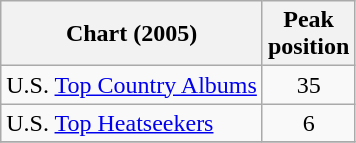<table class="wikitable">
<tr>
<th>Chart (2005)</th>
<th>Peak<br>position</th>
</tr>
<tr>
<td>U.S. <a href='#'>Top Country Albums</a></td>
<td align="center">35</td>
</tr>
<tr>
<td>U.S. <a href='#'>Top Heatseekers</a></td>
<td align="center">6</td>
</tr>
<tr>
</tr>
</table>
